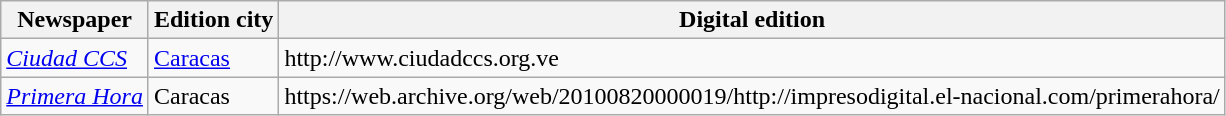<table class="wikitable sortable">
<tr align="center">
<th>Newspaper</th>
<th>Edition city</th>
<th>Digital edition</th>
</tr>
<tr>
<td><em><a href='#'>Ciudad CCS</a></em></td>
<td><a href='#'>Caracas</a></td>
<td>http://www.ciudadccs.org.ve</td>
</tr>
<tr>
<td><em><a href='#'>Primera Hora</a></em></td>
<td>Caracas</td>
<td>https://web.archive.org/web/20100820000019/http://impresodigital.el-nacional.com/primerahora/</td>
</tr>
</table>
